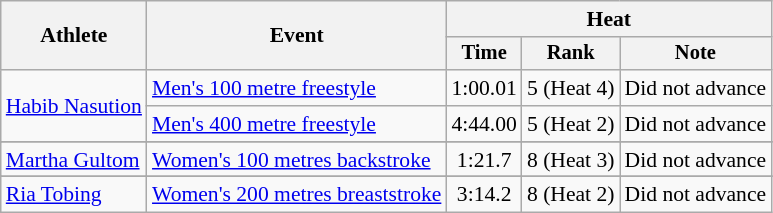<table class=wikitable style="font-size:90%">
<tr>
<th rowspan="2">Athlete</th>
<th rowspan="2">Event</th>
<th colspan="3">Heat</th>
</tr>
<tr style="font-size:95%">
<th>Time</th>
<th>Rank</th>
<th>Note</th>
</tr>
<tr align=center>
<td align=left rowspan=2><a href='#'>Habib Nasution</a></td>
<td align=left><a href='#'>Men's 100 metre freestyle</a></td>
<td>1:00.01</td>
<td>5 (Heat 4)</td>
<td>Did not advance</td>
</tr>
<tr>
<td align=left><a href='#'>Men's 400 metre freestyle</a></td>
<td>4:44.00</td>
<td>5 (Heat 2)</td>
<td>Did not advance</td>
</tr>
<tr>
</tr>
<tr align=center>
<td align=left><a href='#'>Martha Gultom</a></td>
<td align=left><a href='#'>Women's 100 metres backstroke</a></td>
<td>1:21.7</td>
<td>8 (Heat 3)</td>
<td>Did not advance</td>
</tr>
<tr>
</tr>
<tr align=center>
<td align=left><a href='#'>Ria Tobing</a></td>
<td align=left><a href='#'>Women's 200 metres breaststroke</a></td>
<td>3:14.2</td>
<td>8 (Heat 2)</td>
<td>Did not advance</td>
</tr>
</table>
